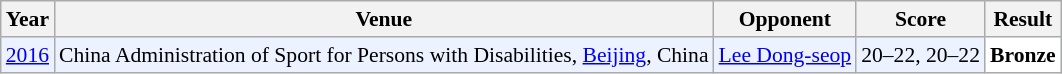<table class="sortable wikitable" style="font-size: 90%;">
<tr>
<th>Year</th>
<th>Venue</th>
<th>Opponent</th>
<th>Score</th>
<th>Result</th>
</tr>
<tr style="background:#ECF2FF">
<td align="center"><a href='#'>2016</a></td>
<td align="left">China Administration of Sport for Persons with Disabilities, <a href='#'>Beijing</a>, China</td>
<td align="left"> <a href='#'>Lee Dong-seop</a></td>
<td align="left">20–22, 20–22</td>
<td style="text-align:left; background:white"> <strong>Bronze</strong></td>
</tr>
</table>
